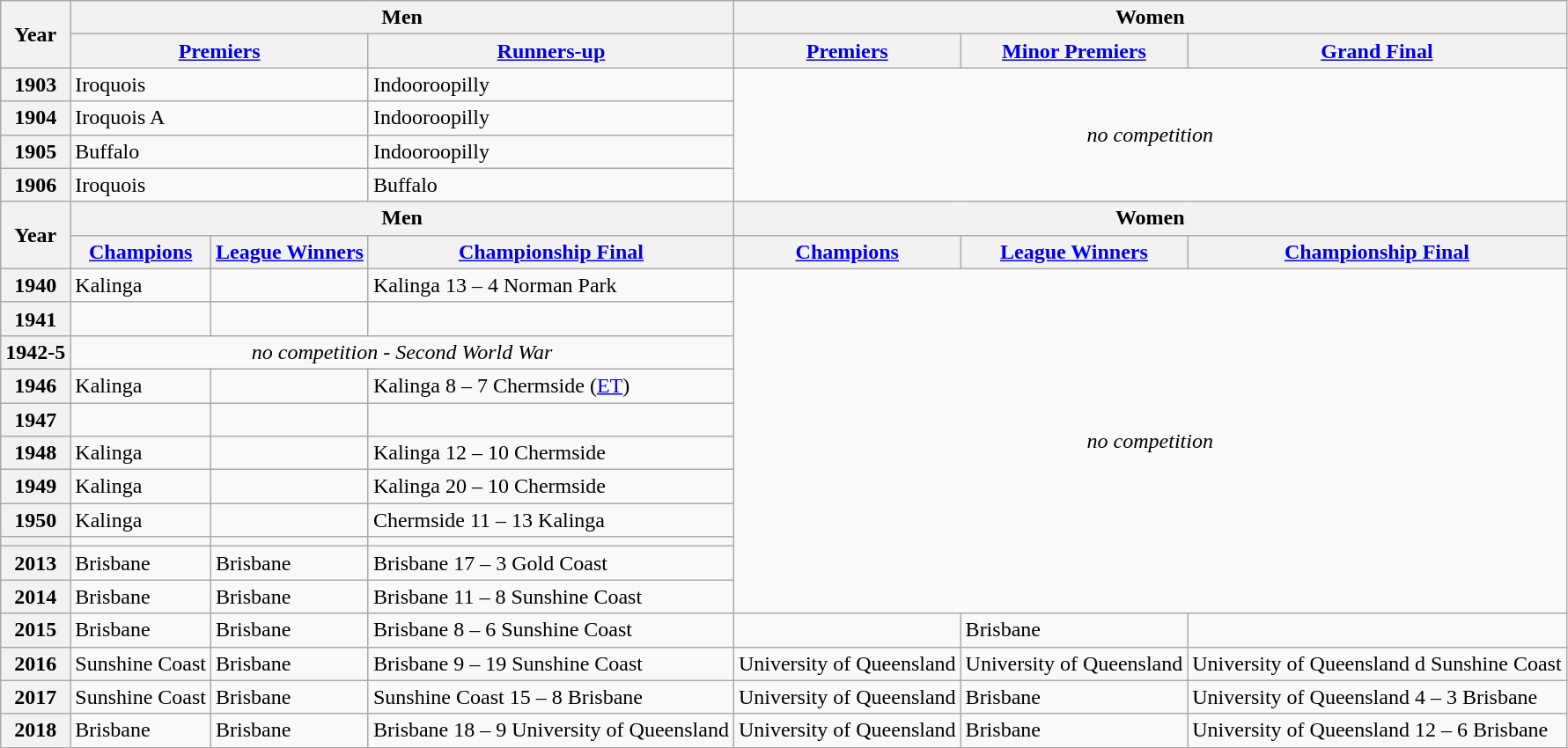<table class=wikitable>
<tr>
<th rowspan=2>Year</th>
<th colspan=3>Men</th>
<th colspan=3>Women</th>
</tr>
<tr>
<th colspan=2 align=center><a href='#'>Premiers</a></th>
<th><a href='#'>Runners-up</a></th>
<th><a href='#'>Premiers</a></th>
<th><a href='#'>Minor Premiers</a></th>
<th><a href='#'>Grand Final</a></th>
</tr>
<tr>
<th>1903</th>
<td colspan=2>Iroquois</td>
<td>Indooroopilly</td>
<td colspan=3 rowspan=4 align=center><em>no competition</em></td>
</tr>
<tr>
<th>1904</th>
<td colspan=2>Iroquois A</td>
<td>Indooroopilly</td>
</tr>
<tr>
<th>1905</th>
<td colspan=2>Buffalo</td>
<td>Indooroopilly</td>
</tr>
<tr>
<th>1906</th>
<td colspan=2>Iroquois</td>
<td>Buffalo</td>
</tr>
<tr>
<th rowspan=2>Year</th>
<th colspan=3>Men</th>
<th colspan=3>Women</th>
</tr>
<tr>
<th><a href='#'>Champions</a></th>
<th><a href='#'>League Winners</a></th>
<th><a href='#'>Championship Final</a></th>
<th><a href='#'>Champions</a></th>
<th><a href='#'>League Winners</a></th>
<th><a href='#'>Championship Final</a></th>
</tr>
<tr>
<th>1940</th>
<td>Kalinga</td>
<td></td>
<td>Kalinga 13 – 4 Norman Park</td>
<td colspan=3 rowspan=11 align=center><em>no competition</em></td>
</tr>
<tr>
<th>1941</th>
<td></td>
<td></td>
<td></td>
</tr>
<tr>
<th>1942-5</th>
<td colspan=3 align=center><em>no competition - Second World War </em></td>
</tr>
<tr>
<th>1946</th>
<td>Kalinga</td>
<td></td>
<td>Kalinga 8 – 7 Chermside (<a href='#'>ET</a>)</td>
</tr>
<tr>
<th>1947</th>
<td></td>
<td></td>
<td></td>
</tr>
<tr>
<th>1948</th>
<td>Kalinga</td>
<td></td>
<td>Kalinga 12 – 10 Chermside</td>
</tr>
<tr>
<th>1949</th>
<td>Kalinga</td>
<td></td>
<td>Kalinga 20 – 10 Chermside</td>
</tr>
<tr>
<th>1950</th>
<td>Kalinga</td>
<td></td>
<td>Chermside 11 – 13 Kalinga</td>
</tr>
<tr>
<th></th>
<td></td>
<td></td>
<td></td>
</tr>
<tr>
<th>2013</th>
<td>Brisbane</td>
<td>Brisbane</td>
<td>Brisbane 17 – 3 Gold Coast</td>
</tr>
<tr>
<th>2014</th>
<td>Brisbane</td>
<td>Brisbane</td>
<td>Brisbane 11 – 8 Sunshine Coast</td>
</tr>
<tr>
<th>2015</th>
<td>Brisbane</td>
<td>Brisbane</td>
<td>Brisbane 8 – 6 Sunshine Coast</td>
<td></td>
<td>Brisbane</td>
<td></td>
</tr>
<tr>
<th>2016</th>
<td>Sunshine Coast</td>
<td>Brisbane</td>
<td>Brisbane 9 – 19 Sunshine Coast </td>
<td>University of Queensland</td>
<td>University of Queensland</td>
<td>University of Queensland d Sunshine Coast</td>
</tr>
<tr>
<th>2017</th>
<td>Sunshine Coast</td>
<td>Brisbane</td>
<td>Sunshine Coast 15 – 8 Brisbane</td>
<td>University of Queensland</td>
<td>Brisbane</td>
<td>University of Queensland 4 – 3 Brisbane</td>
</tr>
<tr>
<th>2018</th>
<td>Brisbane</td>
<td>Brisbane</td>
<td>Brisbane 18 – 9 University of Queensland</td>
<td>University of Queensland</td>
<td>Brisbane</td>
<td>University of Queensland 12 – 6 Brisbane</td>
</tr>
<tr>
</tr>
</table>
